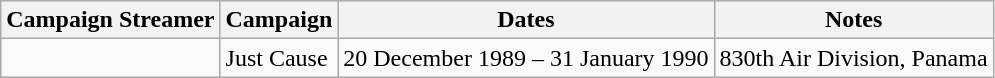<table class="wikitable">
<tr style="background:#efefef;">
<th>Campaign Streamer</th>
<th>Campaign</th>
<th>Dates</th>
<th>Notes</th>
</tr>
<tr>
<td></td>
<td>Just Cause</td>
<td>20 December 1989 – 31 January 1990</td>
<td>830th Air Division, Panama</td>
</tr>
</table>
